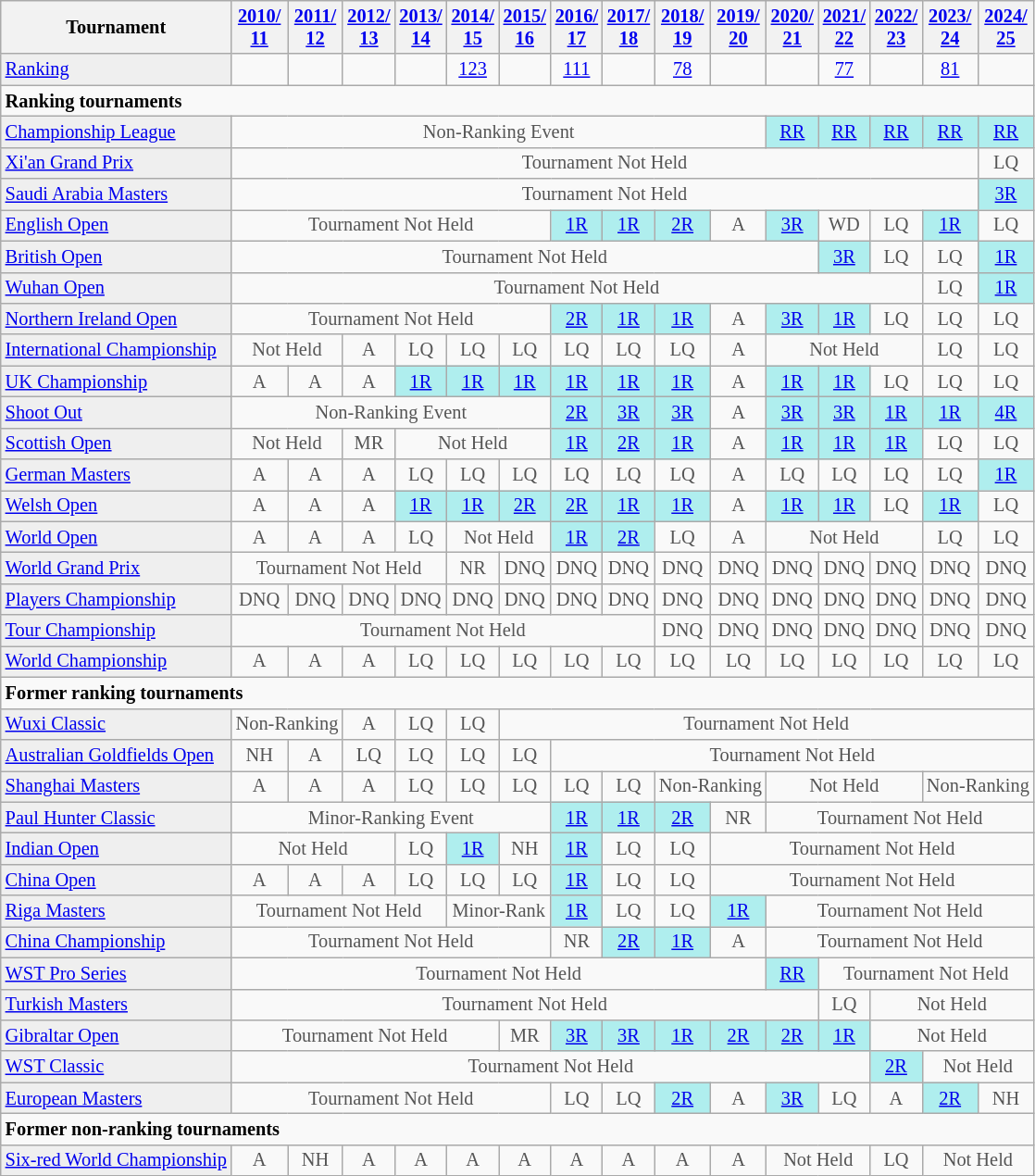<table class="wikitable" style="font-size:85%;">
<tr>
<th>Tournament</th>
<th><a href='#'>2010/<br>11</a></th>
<th><a href='#'>2011/<br>12</a></th>
<th><a href='#'>2012/<br>13</a></th>
<th><a href='#'>2013/<br>14</a></th>
<th><a href='#'>2014/<br>15</a></th>
<th><a href='#'>2015/<br>16</a></th>
<th><a href='#'>2016/<br>17</a></th>
<th><a href='#'>2017/<br>18</a></th>
<th><a href='#'>2018/<br>19</a></th>
<th><a href='#'>2019/<br>20</a></th>
<th><a href='#'>2020/<br>21</a></th>
<th><a href='#'>2021/<br>22</a></th>
<th><a href='#'>2022/<br>23</a></th>
<th><a href='#'>2023/<br>24</a></th>
<th><a href='#'>2024/<br>25</a></th>
</tr>
<tr>
<td style="background:#EFEFEF;"><a href='#'>Ranking</a></td>
<td align="center"></td>
<td align="center"></td>
<td align="center"></td>
<td align="center"></td>
<td align="center"><a href='#'>123</a></td>
<td align="center"></td>
<td align="center"><a href='#'>111</a></td>
<td align="center"></td>
<td align="center"><a href='#'>78</a></td>
<td align="center"></td>
<td align="center"></td>
<td align="center"><a href='#'>77</a></td>
<td align="center"></td>
<td align="center"><a href='#'>81</a></td>
<td align="center"></td>
</tr>
<tr>
<td colspan="20"><strong>Ranking tournaments</strong></td>
</tr>
<tr>
<td style="background:#EFEFEF;"><a href='#'>Championship League</a></td>
<td align="center" colspan="10" style="color:#555555;">Non-Ranking Event</td>
<td align="center" style="background:#afeeee;"><a href='#'>RR</a></td>
<td align="center" style="background:#afeeee;"><a href='#'>RR</a></td>
<td align="center" style="background:#afeeee;"><a href='#'>RR</a></td>
<td align="center" style="background:#afeeee;"><a href='#'>RR</a></td>
<td align="center" style="background:#afeeee;"><a href='#'>RR</a></td>
</tr>
<tr>
<td style="background:#EFEFEF;"><a href='#'>Xi'an Grand Prix</a></td>
<td align="center" colspan="14" style="color:#555555;">Tournament Not Held</td>
<td align="center" style="color:#555555;">LQ</td>
</tr>
<tr>
<td style="background:#EFEFEF;"><a href='#'>Saudi Arabia Masters</a></td>
<td align="center" colspan="14" style="color:#555555;">Tournament Not Held</td>
<td align="center" style="background:#afeeee;"><a href='#'>3R</a></td>
</tr>
<tr>
<td style="background:#EFEFEF;"><a href='#'>English Open</a></td>
<td align="center" colspan="6" style="color:#555555;">Tournament Not Held</td>
<td align="center" style="background:#afeeee;"><a href='#'>1R</a></td>
<td align="center" style="background:#afeeee;"><a href='#'>1R</a></td>
<td align="center" style="background:#afeeee;"><a href='#'>2R</a></td>
<td align="center" style="color:#555555;">A</td>
<td align="center" style="background:#afeeee;"><a href='#'>3R</a></td>
<td align="center" style="color:#555555;">WD</td>
<td align="center" style="color:#555555;">LQ</td>
<td align="center" style="background:#afeeee;"><a href='#'>1R</a></td>
<td align="center" style="color:#555555;">LQ</td>
</tr>
<tr>
<td style="background:#EFEFEF;"><a href='#'>British Open</a></td>
<td align="center" colspan="11" style="color:#555555;">Tournament Not Held</td>
<td align="center" style="background:#afeeee;"><a href='#'>3R</a></td>
<td align="center" style="color:#555555;">LQ</td>
<td align="center" style="color:#555555;">LQ</td>
<td align="center" style="background:#afeeee;"><a href='#'>1R</a></td>
</tr>
<tr>
<td style="background:#EFEFEF;"><a href='#'>Wuhan Open</a></td>
<td align="center" colspan="13" style="color:#555555;">Tournament Not Held</td>
<td align="center" style="color:#555555;">LQ</td>
<td align="center" style="background:#afeeee;"><a href='#'>1R</a></td>
</tr>
<tr>
<td style="background:#EFEFEF;"><a href='#'>Northern Ireland Open</a></td>
<td align="center" colspan="6" style="color:#555555;">Tournament Not Held</td>
<td align="center" style="background:#afeeee;"><a href='#'>2R</a></td>
<td align="center" style="background:#afeeee;"><a href='#'>1R</a></td>
<td align="center" style="background:#afeeee;"><a href='#'>1R</a></td>
<td align="center" style="color:#555555;">A</td>
<td align="center" style="background:#afeeee;"><a href='#'>3R</a></td>
<td align="center" style="background:#afeeee;"><a href='#'>1R</a></td>
<td align="center" style="color:#555555;">LQ</td>
<td align="center" style="color:#555555;">LQ</td>
<td align="center" style="color:#555555;">LQ</td>
</tr>
<tr>
<td style="background:#EFEFEF;"><a href='#'>International Championship</a></td>
<td align="center" colspan="2" style="color:#555555;">Not Held</td>
<td align="center" style="color:#555555;">A</td>
<td align="center" style="color:#555555;">LQ</td>
<td align="center" style="color:#555555;">LQ</td>
<td align="center" style="color:#555555;">LQ</td>
<td align="center" style="color:#555555;">LQ</td>
<td align="center" style="color:#555555;">LQ</td>
<td align="center" style="color:#555555;">LQ</td>
<td align="center" style="color:#555555;">A</td>
<td align="center" colspan="3" style="color:#555555;">Not Held</td>
<td align="center" style="color:#555555;">LQ</td>
<td align="center" style="color:#555555;">LQ</td>
</tr>
<tr>
<td style="background:#EFEFEF;"><a href='#'>UK Championship</a></td>
<td align="center" style="color:#555555;">A</td>
<td align="center" style="color:#555555;">A</td>
<td align="center" style="color:#555555;">A</td>
<td align="center" style="background:#afeeee;"><a href='#'>1R</a></td>
<td align="center" style="background:#afeeee;"><a href='#'>1R</a></td>
<td align="center" style="background:#afeeee;"><a href='#'>1R</a></td>
<td align="center" style="background:#afeeee;"><a href='#'>1R</a></td>
<td align="center" style="background:#afeeee;"><a href='#'>1R</a></td>
<td align="center" style="background:#afeeee;"><a href='#'>1R</a></td>
<td align="center" style="color:#555555;">A</td>
<td align="center" style="background:#afeeee;"><a href='#'>1R</a></td>
<td align="center" style="background:#afeeee;"><a href='#'>1R</a></td>
<td align="center" style="color:#555555;">LQ</td>
<td align="center" style="color:#555555;">LQ</td>
<td align="center" style="color:#555555;">LQ</td>
</tr>
<tr>
<td style="background:#EFEFEF;"><a href='#'>Shoot Out</a></td>
<td align="center" colspan="6" style="color:#555555;">Non-Ranking Event</td>
<td align="center" style="background:#afeeee;"><a href='#'>2R</a></td>
<td align="center" style="background:#afeeee;"><a href='#'>3R</a></td>
<td align="center" style="background:#afeeee;"><a href='#'>3R</a></td>
<td align="center" style="color:#555555;">A</td>
<td align="center" style="background:#afeeee;"><a href='#'>3R</a></td>
<td align="center" style="background:#afeeee;"><a href='#'>3R</a></td>
<td align="center" style="background:#afeeee;"><a href='#'>1R</a></td>
<td align="center" style="background:#afeeee;"><a href='#'>1R</a></td>
<td align="center" style="background:#afeeee;"><a href='#'>4R</a></td>
</tr>
<tr>
<td style="background:#EFEFEF;"><a href='#'>Scottish Open</a></td>
<td align="center" colspan="2" style="color:#555555;">Not Held</td>
<td align="center" style="color:#555555;">MR</td>
<td align="center" colspan="3" style="color:#555555;">Not Held</td>
<td align="center" style="background:#afeeee;"><a href='#'>1R</a></td>
<td align="center" style="background:#afeeee;"><a href='#'>2R</a></td>
<td align="center" style="background:#afeeee;"><a href='#'>1R</a></td>
<td align="center" style="color:#555555;">A</td>
<td align="center" style="background:#afeeee;"><a href='#'>1R</a></td>
<td align="center" style="background:#afeeee;"><a href='#'>1R</a></td>
<td align="center" style="background:#afeeee;"><a href='#'>1R</a></td>
<td align="center" style="color:#555555;">LQ</td>
<td align="center" style="color:#555555;">LQ</td>
</tr>
<tr>
<td style="background:#EFEFEF;"><a href='#'>German Masters</a></td>
<td align="center" style="color:#555555;">A</td>
<td align="center" style="color:#555555;">A</td>
<td align="center" style="color:#555555;">A</td>
<td align="center" style="color:#555555;">LQ</td>
<td align="center" style="color:#555555;">LQ</td>
<td align="center" style="color:#555555;">LQ</td>
<td align="center" style="color:#555555;">LQ</td>
<td align="center" style="color:#555555;">LQ</td>
<td align="center" style="color:#555555;">LQ</td>
<td align="center" style="color:#555555;">A</td>
<td align="center" style="color:#555555;">LQ</td>
<td align="center" style="color:#555555;">LQ</td>
<td align="center" style="color:#555555;">LQ</td>
<td align="center" style="color:#555555;">LQ</td>
<td align="center" style="background:#afeeee;"><a href='#'>1R</a></td>
</tr>
<tr>
<td style="background:#EFEFEF;"><a href='#'>Welsh Open</a></td>
<td align="center" style="color:#555555;">A</td>
<td align="center" style="color:#555555;">A</td>
<td align="center" style="color:#555555;">A</td>
<td align="center" style="background:#afeeee;"><a href='#'>1R</a></td>
<td align="center" style="background:#afeeee;"><a href='#'>1R</a></td>
<td align="center" style="background:#afeeee;"><a href='#'>2R</a></td>
<td align="center" style="background:#afeeee;"><a href='#'>2R</a></td>
<td align="center" style="background:#afeeee;"><a href='#'>1R</a></td>
<td align="center" style="background:#afeeee;"><a href='#'>1R</a></td>
<td align="center" style="color:#555555;">A</td>
<td align="center" style="background:#afeeee;"><a href='#'>1R</a></td>
<td align="center" style="background:#afeeee;"><a href='#'>1R</a></td>
<td align="center" style="color:#555555;">LQ</td>
<td align="center" style="background:#afeeee;"><a href='#'>1R</a></td>
<td align="center" style="color:#555555;">LQ</td>
</tr>
<tr>
<td style="background:#EFEFEF;"><a href='#'>World Open</a></td>
<td align="center" style="color:#555555;">A</td>
<td align="center" style="color:#555555;">A</td>
<td align="center" style="color:#555555;">A</td>
<td align="center" style="color:#555555;">LQ</td>
<td align="center" colspan="2" style="color:#555555;">Not Held</td>
<td align="center" style="background:#afeeee;"><a href='#'>1R</a></td>
<td align="center" style="background:#afeeee;"><a href='#'>2R</a></td>
<td align="center" style="color:#555555;">LQ</td>
<td align="center" style="color:#555555;">A</td>
<td align="center" colspan="3" style="color:#555555;">Not Held</td>
<td align="center" style="color:#555555;">LQ</td>
<td align="center" style="color:#555555;">LQ</td>
</tr>
<tr>
<td style="background:#EFEFEF;"><a href='#'>World Grand Prix</a></td>
<td align="center" colspan="4" style="color:#555555;">Tournament Not Held</td>
<td align="center" style="color:#555555;">NR</td>
<td align="center" style="color:#555555;">DNQ</td>
<td align="center" style="color:#555555;">DNQ</td>
<td align="center" style="color:#555555;">DNQ</td>
<td align="center" style="color:#555555;">DNQ</td>
<td align="center" style="color:#555555;">DNQ</td>
<td align="center" style="color:#555555;">DNQ</td>
<td align="center" style="color:#555555;">DNQ</td>
<td align="center" style="color:#555555;">DNQ</td>
<td align="center" style="color:#555555;">DNQ</td>
<td align="center" style="color:#555555;">DNQ</td>
</tr>
<tr>
<td style="background:#EFEFEF;"><a href='#'>Players Championship</a></td>
<td align="center" style="color:#555555;">DNQ</td>
<td align="center" style="color:#555555;">DNQ</td>
<td align="center" style="color:#555555;">DNQ</td>
<td align="center" style="color:#555555;">DNQ</td>
<td align="center" style="color:#555555;">DNQ</td>
<td align="center" style="color:#555555;">DNQ</td>
<td align="center" style="color:#555555;">DNQ</td>
<td align="center" style="color:#555555;">DNQ</td>
<td align="center" style="color:#555555;">DNQ</td>
<td align="center" style="color:#555555;">DNQ</td>
<td align="center" style="color:#555555;">DNQ</td>
<td align="center" style="color:#555555;">DNQ</td>
<td align="center" style="color:#555555;">DNQ</td>
<td align="center" style="color:#555555;">DNQ</td>
<td align="center" style="color:#555555;">DNQ</td>
</tr>
<tr>
<td style="background:#EFEFEF;"><a href='#'>Tour Championship</a></td>
<td align="center" colspan="8" style="color:#555555;">Tournament Not Held</td>
<td align="center" style="color:#555555;">DNQ</td>
<td align="center" style="color:#555555;">DNQ</td>
<td align="center" style="color:#555555;">DNQ</td>
<td align="center" style="color:#555555;">DNQ</td>
<td align="center" style="color:#555555;">DNQ</td>
<td align="center" style="color:#555555;">DNQ</td>
<td align="center" style="color:#555555;">DNQ</td>
</tr>
<tr>
<td style="background:#EFEFEF;"><a href='#'>World Championship</a></td>
<td align="center" style="color:#555555;">A</td>
<td align="center" style="color:#555555;">A</td>
<td align="center" style="color:#555555;">A</td>
<td align="center" style="color:#555555;">LQ</td>
<td align="center" style="color:#555555;">LQ</td>
<td align="center" style="color:#555555;">LQ</td>
<td align="center" style="color:#555555;">LQ</td>
<td align="center" style="color:#555555;">LQ</td>
<td align="center" style="color:#555555;">LQ</td>
<td align="center" style="color:#555555;">LQ</td>
<td align="center" style="color:#555555;">LQ</td>
<td align="center" style="color:#555555;">LQ</td>
<td align="center" style="color:#555555;">LQ</td>
<td align="center" style="color:#555555;">LQ</td>
<td align="center" style="color:#555555;">LQ</td>
</tr>
<tr>
<td colspan="20"><strong>Former ranking tournaments</strong></td>
</tr>
<tr>
<td style="background:#EFEFEF;"><a href='#'>Wuxi Classic</a></td>
<td align="center" colspan="2" style="color:#555555;">Non-Ranking</td>
<td align="center" style="color:#555555;">A</td>
<td align="center" style="color:#555555;">LQ</td>
<td align="center" style="color:#555555;">LQ</td>
<td align="center" colspan="20" style="color:#555555;">Tournament Not Held</td>
</tr>
<tr>
<td style="background:#EFEFEF;"><a href='#'>Australian Goldfields Open</a></td>
<td align="center" style="color:#555555;">NH</td>
<td align="center" style="color:#555555;">A</td>
<td align="center" style="color:#555555;">LQ</td>
<td align="center" style="color:#555555;">LQ</td>
<td align="center" style="color:#555555;">LQ</td>
<td align="center" style="color:#555555;">LQ</td>
<td align="center" colspan="20" style="color:#555555;">Tournament Not Held</td>
</tr>
<tr>
<td style="background:#EFEFEF;"><a href='#'>Shanghai Masters</a></td>
<td align="center" style="color:#555555;">A</td>
<td align="center" style="color:#555555;">A</td>
<td align="center" style="color:#555555;">A</td>
<td align="center" style="color:#555555;">LQ</td>
<td align="center" style="color:#555555;">LQ</td>
<td align="center" style="color:#555555;">LQ</td>
<td align="center" style="color:#555555;">LQ</td>
<td align="center" style="color:#555555;">LQ</td>
<td align="center" colspan="2" style="color:#555555;">Non-Ranking</td>
<td align="center" colspan="3" style="color:#555555;">Not Held</td>
<td align="center" colspan="2" style="color:#555555;">Non-Ranking</td>
</tr>
<tr>
<td style="background:#EFEFEF;"><a href='#'>Paul Hunter Classic</a></td>
<td align="center" colspan="6" style="color:#555555;">Minor-Ranking Event</td>
<td align="center" style="background:#afeeee;"><a href='#'>1R</a></td>
<td align="center" style="background:#afeeee;"><a href='#'>1R</a></td>
<td align="center" style="background:#afeeee;"><a href='#'>2R</a></td>
<td align="center" style="color:#555555;">NR</td>
<td align="center" colspan="20" style="color:#555555;">Tournament Not Held</td>
</tr>
<tr>
<td style="background:#EFEFEF;"><a href='#'>Indian Open</a></td>
<td align="center" colspan="3" style="color:#555555;">Not Held</td>
<td align="center" style="color:#555555;">LQ</td>
<td align="center" style="background:#afeeee;"><a href='#'>1R</a></td>
<td align="center" style="color:#555555;">NH</td>
<td align="center" style="background:#afeeee;"><a href='#'>1R</a></td>
<td align="center" style="color:#555555;">LQ</td>
<td align="center" style="color:#555555;">LQ</td>
<td align="center" colspan="20" style="color:#555555;">Tournament Not Held</td>
</tr>
<tr>
<td style="background:#EFEFEF;"><a href='#'>China Open</a></td>
<td align="center" style="color:#555555;">A</td>
<td align="center" style="color:#555555;">A</td>
<td align="center" style="color:#555555;">A</td>
<td align="center" style="color:#555555;">LQ</td>
<td align="center" style="color:#555555;">LQ</td>
<td align="center" style="color:#555555;">LQ</td>
<td align="center" style="background:#afeeee;"><a href='#'>1R</a></td>
<td align="center" style="color:#555555;">LQ</td>
<td align="center" style="color:#555555;">LQ</td>
<td align="center" colspan="20" style="color:#555555;">Tournament Not Held</td>
</tr>
<tr>
<td style="background:#EFEFEF;"><a href='#'>Riga Masters</a></td>
<td align="center" colspan="4" style="color:#555555;">Tournament Not Held</td>
<td align="center" colspan="2" style="color:#555555;">Minor-Rank</td>
<td align="center" style="background:#afeeee;"><a href='#'>1R</a></td>
<td align="center" style="color:#555555;">LQ</td>
<td align="center" style="color:#555555;">LQ</td>
<td align="center" style="background:#afeeee;"><a href='#'>1R</a></td>
<td align="center" colspan="20" style="color:#555555;">Tournament Not Held</td>
</tr>
<tr>
<td style="background:#EFEFEF;"><a href='#'>China Championship</a></td>
<td align="center" colspan="6" style="color:#555555;">Tournament Not Held</td>
<td align="center" style="color:#555555;">NR</td>
<td align="center" style="background:#afeeee;"><a href='#'>2R</a></td>
<td align="center" style="background:#afeeee;"><a href='#'>1R</a></td>
<td align="center" style="color:#555555;">A</td>
<td align="center" colspan="20" style="color:#555555;">Tournament Not Held</td>
</tr>
<tr>
<td style="background:#EFEFEF;"><a href='#'>WST Pro Series</a></td>
<td align="center" colspan="10" style="color:#555555;">Tournament Not Held</td>
<td align="center" style="background:#afeeee;"><a href='#'>RR</a></td>
<td align="center" colspan="20" style="color:#555555;">Tournament Not Held</td>
</tr>
<tr>
<td style="background:#EFEFEF;"><a href='#'>Turkish Masters</a></td>
<td align="center" colspan="11" style="color:#555555;">Tournament Not Held</td>
<td align="center" style="color:#555555;">LQ</td>
<td align="center" colspan="3" style="color:#555555;">Not Held</td>
</tr>
<tr>
<td style="background:#EFEFEF;"><a href='#'>Gibraltar Open</a></td>
<td align="center" colspan="5" style="color:#555555;">Tournament Not Held</td>
<td align="center" style="color:#555555;">MR</td>
<td align="center" style="background:#afeeee;"><a href='#'>3R</a></td>
<td align="center" style="background:#afeeee;"><a href='#'>3R</a></td>
<td align="center" style="background:#afeeee;"><a href='#'>1R</a></td>
<td align="center" style="background:#afeeee;"><a href='#'>2R</a></td>
<td align="center" style="background:#afeeee;"><a href='#'>2R</a></td>
<td align="center" style="background:#afeeee;"><a href='#'>1R</a></td>
<td align="center" colspan="3" style="color:#555555;">Not Held</td>
</tr>
<tr>
<td style="background:#EFEFEF;"><a href='#'>WST Classic</a></td>
<td align="center" colspan="12" style="color:#555555;">Tournament Not Held</td>
<td align="center" style="background:#afeeee;"><a href='#'>2R</a></td>
<td align="center" colspan="2" style="color:#555555;">Not Held</td>
</tr>
<tr>
<td style="background:#EFEFEF;"><a href='#'>European Masters</a></td>
<td align="center" colspan="6" style="color:#555555;">Tournament Not Held</td>
<td align="center" style="color:#555555;">LQ</td>
<td align="center" style="color:#555555;">LQ</td>
<td align="center" style="background:#afeeee;"><a href='#'>2R</a></td>
<td align="center" style="color:#555555;">A</td>
<td align="center" style="background:#afeeee;"><a href='#'>3R</a></td>
<td align="center" style="color:#555555;">LQ</td>
<td align="center" style="color:#555555;">A</td>
<td align="center" style="background:#afeeee;"><a href='#'>2R</a></td>
<td align="center" style="color:#555555;">NH</td>
</tr>
<tr>
<td colspan="20"><strong>Former non-ranking tournaments</strong></td>
</tr>
<tr>
<td style="background:#EFEFEF;"><a href='#'>Six-red World Championship</a></td>
<td align="center" style="color:#555555;">A</td>
<td align="center" style="color:#555555;">NH</td>
<td align="center" style="color:#555555;">A</td>
<td align="center" style="color:#555555;">A</td>
<td align="center" style="color:#555555;">A</td>
<td align="center" style="color:#555555;">A</td>
<td align="center" style="color:#555555;">A</td>
<td align="center" style="color:#555555;">A</td>
<td align="center" style="color:#555555;">A</td>
<td align="center" style="color:#555555;">A</td>
<td align="center" colspan="2" style="color:#555555;">Not Held</td>
<td align="center" style="color:#555555;">LQ</td>
<td align="center" colspan="2" style="color:#555555;">Not Held</td>
</tr>
</table>
